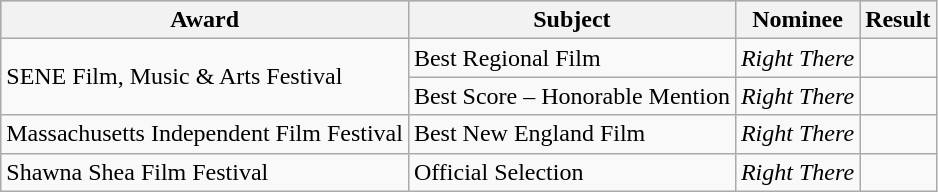<table class="wikitable">
<tr style="background:#b0c4de; text-align:center;">
<th>Award</th>
<th>Subject</th>
<th>Nominee</th>
<th>Result</th>
</tr>
<tr>
<td rowspan=2>SENE Film, Music & Arts Festival</td>
<td>Best Regional Film</td>
<td><em>Right There</em></td>
<td></td>
</tr>
<tr>
<td>Best Score – Honorable Mention</td>
<td><em>Right There</em></td>
<td></td>
</tr>
<tr>
<td rowspan=1>Massachusetts Independent Film Festival</td>
<td>Best New England Film</td>
<td><em>Right There</em></td>
<td></td>
</tr>
<tr>
<td>Shawna Shea Film Festival</td>
<td>Official Selection</td>
<td><em>Right There</em></td>
<td></td>
</tr>
</table>
